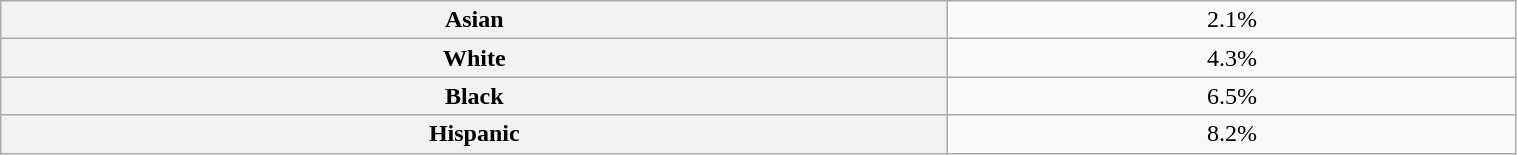<table class="wikitable" style="text-align:center; width:80%;">
<tr>
<th scope="row">Asian</th>
<td>2.1%</td>
</tr>
<tr>
<th scope="row">White</th>
<td>4.3%</td>
</tr>
<tr>
<th scope="row">Black</th>
<td>6.5%</td>
</tr>
<tr>
<th scope="row">Hispanic</th>
<td>8.2%</td>
</tr>
</table>
